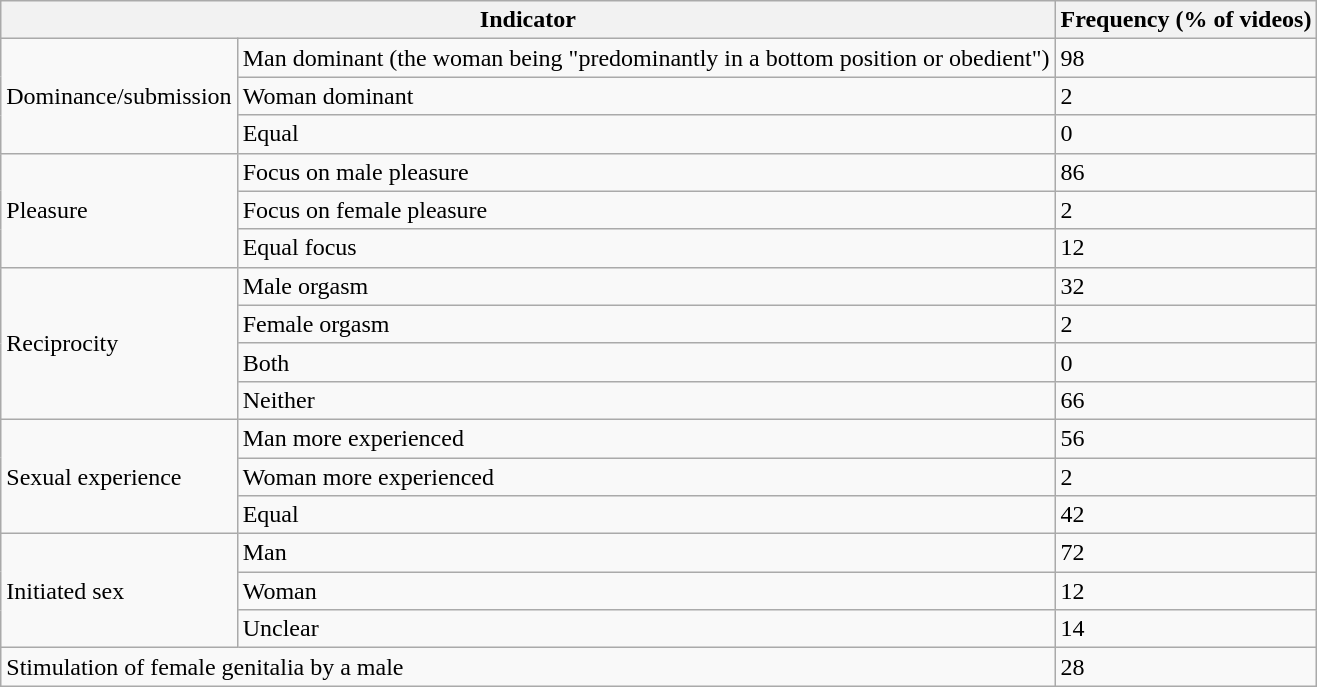<table class="wikitable mw-collapsible mw-collapsed">
<tr>
<th colspan="2">Indicator</th>
<th>Frequency (% of videos)</th>
</tr>
<tr>
<td rowspan="3">Dominance/submission</td>
<td>Man dominant (the woman being "predominantly in a bottom position or obedient")</td>
<td>98</td>
</tr>
<tr>
<td>Woman dominant</td>
<td>2</td>
</tr>
<tr>
<td>Equal</td>
<td>0</td>
</tr>
<tr>
<td rowspan="3">Pleasure</td>
<td>Focus on male pleasure</td>
<td>86</td>
</tr>
<tr>
<td>Focus on female pleasure</td>
<td>2</td>
</tr>
<tr>
<td>Equal focus</td>
<td>12</td>
</tr>
<tr>
<td rowspan="4">Reciprocity</td>
<td>Male orgasm</td>
<td>32</td>
</tr>
<tr>
<td>Female orgasm</td>
<td>2</td>
</tr>
<tr>
<td>Both</td>
<td>0</td>
</tr>
<tr>
<td>Neither</td>
<td>66</td>
</tr>
<tr>
<td rowspan="3">Sexual experience</td>
<td>Man more experienced</td>
<td>56</td>
</tr>
<tr>
<td>Woman more experienced</td>
<td>2</td>
</tr>
<tr>
<td>Equal</td>
<td>42</td>
</tr>
<tr>
<td rowspan="3">Initiated sex</td>
<td>Man</td>
<td>72</td>
</tr>
<tr>
<td>Woman</td>
<td>12</td>
</tr>
<tr>
<td>Unclear</td>
<td>14</td>
</tr>
<tr>
<td colspan="2">Stimulation of female genitalia by a male</td>
<td>28</td>
</tr>
</table>
